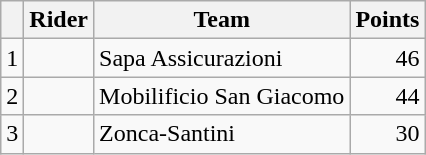<table class="wikitable">
<tr>
<th></th>
<th>Rider</th>
<th>Team</th>
<th>Points</th>
</tr>
<tr>
<td>1</td>
<td></td>
<td>Sapa Assicurazioni</td>
<td align=right>46</td>
</tr>
<tr>
<td>2</td>
<td></td>
<td>Mobilificio San Giacomo</td>
<td align=right>44</td>
</tr>
<tr>
<td>3</td>
<td></td>
<td>Zonca-Santini</td>
<td align=right>30</td>
</tr>
</table>
